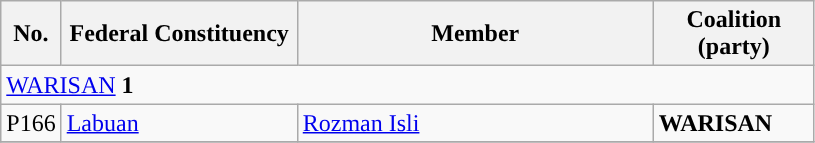<table class="wikitable sortable">
<tr>
<th style="width:30px;">No.</th>
<th style="width:150px;">Federal Constituency</th>
<th style="width:230px;">Member</th>
<th style="width:100px;">Coalition (party)</th>
</tr>
<tr>
<td colspan="4"><a href='#'>WARISAN</a> <strong>1</strong></td>
</tr>
<tr>
<td>P166</td>
<td><a href='#'>Labuan</a></td>
<td><a href='#'>Rozman Isli</a></td>
<td><strong>WARISAN</strong></td>
</tr>
<tr>
</tr>
</table>
